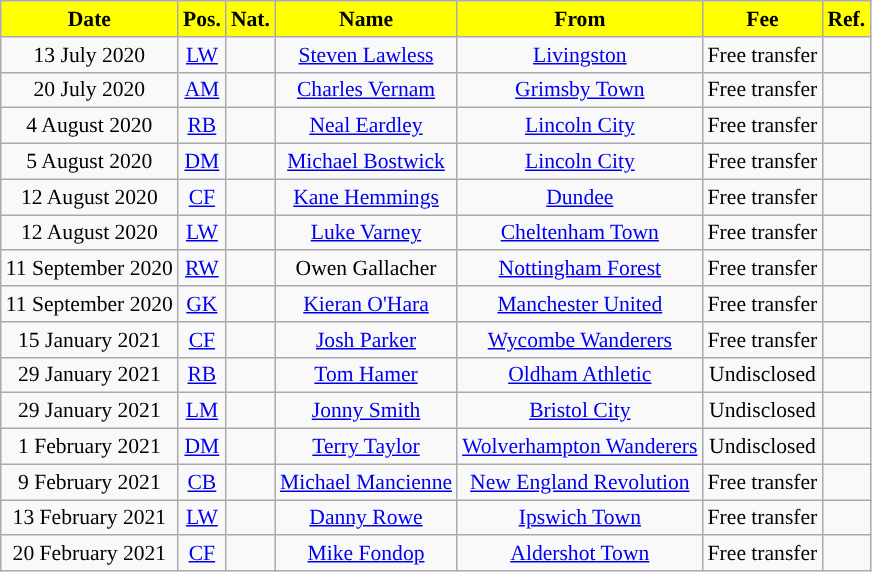<table class="wikitable"  style="text-align:center; font-size:90%; ">
<tr>
<th style="background:yellow;">Date</th>
<th style="background:yellow;">Pos.</th>
<th style="background:yellow;">Nat.</th>
<th style="background:yellow;">Name</th>
<th style="background:yellow;">From</th>
<th style="background:yellow;">Fee</th>
<th style="background:yellow;">Ref.</th>
</tr>
<tr>
<td>13 July 2020</td>
<td><a href='#'>LW</a></td>
<td></td>
<td><a href='#'>Steven Lawless</a></td>
<td> <a href='#'>Livingston</a></td>
<td>Free transfer</td>
<td></td>
</tr>
<tr>
<td>20 July 2020</td>
<td><a href='#'>AM</a></td>
<td></td>
<td><a href='#'>Charles Vernam</a></td>
<td> <a href='#'>Grimsby Town</a></td>
<td>Free transfer</td>
<td></td>
</tr>
<tr>
<td>4 August 2020</td>
<td><a href='#'>RB</a></td>
<td></td>
<td><a href='#'>Neal Eardley</a></td>
<td> <a href='#'>Lincoln City</a></td>
<td>Free transfer</td>
<td></td>
</tr>
<tr>
<td>5 August 2020</td>
<td><a href='#'>DM</a></td>
<td></td>
<td><a href='#'>Michael Bostwick</a></td>
<td> <a href='#'>Lincoln City</a></td>
<td>Free transfer</td>
<td></td>
</tr>
<tr>
<td>12 August 2020</td>
<td><a href='#'>CF</a></td>
<td></td>
<td><a href='#'>Kane Hemmings</a></td>
<td> <a href='#'>Dundee</a></td>
<td>Free transfer</td>
<td></td>
</tr>
<tr>
<td>12 August 2020</td>
<td><a href='#'>LW</a></td>
<td></td>
<td><a href='#'>Luke Varney</a></td>
<td> <a href='#'>Cheltenham Town</a></td>
<td>Free transfer</td>
<td></td>
</tr>
<tr>
<td>11 September 2020</td>
<td><a href='#'>RW</a></td>
<td></td>
<td>Owen Gallacher</td>
<td> <a href='#'>Nottingham Forest</a></td>
<td>Free transfer</td>
<td></td>
</tr>
<tr>
<td>11 September 2020</td>
<td><a href='#'>GK</a></td>
<td></td>
<td><a href='#'>Kieran O'Hara</a></td>
<td> <a href='#'>Manchester United</a></td>
<td>Free transfer</td>
<td></td>
</tr>
<tr>
<td>15 January 2021</td>
<td><a href='#'>CF</a></td>
<td></td>
<td><a href='#'>Josh Parker</a></td>
<td> <a href='#'>Wycombe Wanderers</a></td>
<td>Free transfer</td>
<td></td>
</tr>
<tr>
<td>29 January 2021</td>
<td><a href='#'>RB</a></td>
<td></td>
<td><a href='#'>Tom Hamer</a></td>
<td> <a href='#'>Oldham Athletic</a></td>
<td>Undisclosed</td>
<td></td>
</tr>
<tr>
<td>29 January 2021</td>
<td><a href='#'>LM</a></td>
<td></td>
<td><a href='#'>Jonny Smith</a></td>
<td> <a href='#'>Bristol City</a></td>
<td>Undisclosed</td>
<td></td>
</tr>
<tr>
<td>1 February 2021</td>
<td><a href='#'>DM</a></td>
<td></td>
<td><a href='#'>Terry Taylor</a></td>
<td> <a href='#'>Wolverhampton Wanderers</a></td>
<td>Undisclosed</td>
<td></td>
</tr>
<tr>
<td>9 February 2021</td>
<td><a href='#'>CB</a></td>
<td></td>
<td><a href='#'>Michael Mancienne</a></td>
<td> <a href='#'>New England Revolution</a></td>
<td>Free transfer</td>
<td></td>
</tr>
<tr>
<td>13 February 2021</td>
<td><a href='#'>LW</a></td>
<td></td>
<td><a href='#'>Danny Rowe</a></td>
<td> <a href='#'>Ipswich Town</a></td>
<td>Free transfer</td>
<td></td>
</tr>
<tr>
<td>20 February 2021</td>
<td><a href='#'>CF</a></td>
<td></td>
<td><a href='#'>Mike Fondop</a></td>
<td> <a href='#'>Aldershot Town</a></td>
<td>Free transfer</td>
<td></td>
</tr>
</table>
